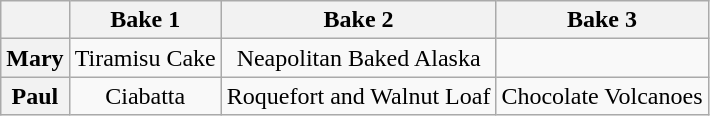<table class="wikitable" style="text-align:center;">
<tr>
<th scope="col"></th>
<th scope="col">Bake 1</th>
<th scope="col">Bake 2</th>
<th scope="col">Bake 3</th>
</tr>
<tr>
<th scope="row">Mary</th>
<td>Tiramisu Cake</td>
<td>Neapolitan Baked Alaska</td>
<td></td>
</tr>
<tr>
<th scope="row">Paul</th>
<td>Ciabatta</td>
<td>Roquefort and Walnut Loaf</td>
<td>Chocolate Volcanoes</td>
</tr>
</table>
